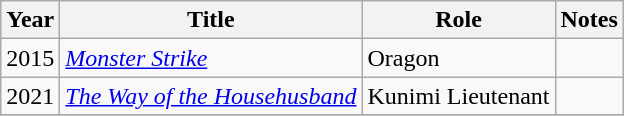<table class="wikitable">
<tr>
<th>Year</th>
<th>Title</th>
<th>Role</th>
<th>Notes</th>
</tr>
<tr>
<td rowspan="1">2015</td>
<td><em><a href='#'>Monster Strike</a></em></td>
<td>Oragon</td>
<td></td>
</tr>
<tr>
<td rowspan="1">2021</td>
<td><em><a href='#'>The Way of the Househusband</a></em></td>
<td>Kunimi Lieutenant</td>
<td></td>
</tr>
<tr>
</tr>
</table>
